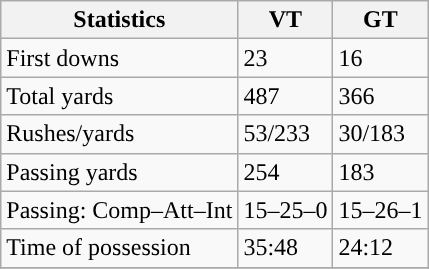<table class="wikitable" style="float: left;">
<tr>
<th>Statistics</th>
<th>VT</th>
<th>GT</th>
</tr>
<tr>
<td>First downs</td>
<td>23</td>
<td>16</td>
</tr>
<tr>
<td>Total yards</td>
<td>487</td>
<td>366</td>
</tr>
<tr>
<td>Rushes/yards</td>
<td>53/233</td>
<td>30/183</td>
</tr>
<tr>
<td>Passing yards</td>
<td>254</td>
<td>183</td>
</tr>
<tr>
<td>Passing: Comp–Att–Int</td>
<td>15–25–0</td>
<td>15–26–1</td>
</tr>
<tr>
<td>Time of possession</td>
<td>35:48</td>
<td>24:12</td>
</tr>
<tr>
</tr>
</table>
